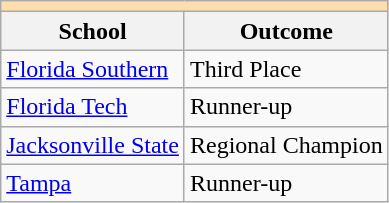<table class="wikitable" style="float:left; margin-right:1em;">
<tr>
<th colspan="3" style="background:#ffdead;"></th>
</tr>
<tr>
<th>School</th>
<th>Outcome</th>
</tr>
<tr>
<td><a href='#'>Florida Southern</a></td>
<td>Third Place</td>
</tr>
<tr>
<td><a href='#'>Florida Tech</a></td>
<td>Runner-up</td>
</tr>
<tr>
<td><a href='#'>Jacksonville State</a></td>
<td>Regional Champion</td>
</tr>
<tr>
<td><a href='#'>Tampa</a></td>
<td>Runner-up</td>
</tr>
</table>
